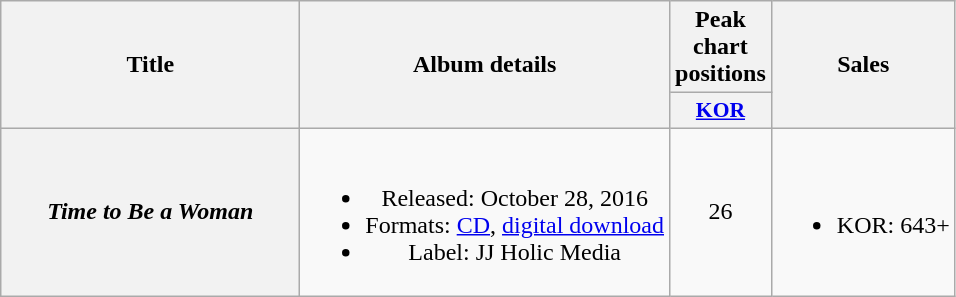<table class="wikitable plainrowheaders" style="text-align:center;">
<tr>
<th scope="col" rowspan="2" style="width:12em;">Title</th>
<th scope="col" rowspan="2">Album details</th>
<th scope="col" colspan="1">Peak chart positions</th>
<th scope="col" rowspan="2">Sales</th>
</tr>
<tr>
<th scope="col" style="width:3em;font-size:90%;"><a href='#'>KOR</a><br></th>
</tr>
<tr>
<th scope="row"><em>Time to Be a Woman</em></th>
<td><br><ul><li>Released: October 28, 2016</li><li>Formats: <a href='#'>CD</a>, <a href='#'>digital download</a></li><li>Label: JJ Holic Media</li></ul></td>
<td>26</td>
<td><br><ul><li>KOR: 643+</li></ul></td>
</tr>
</table>
